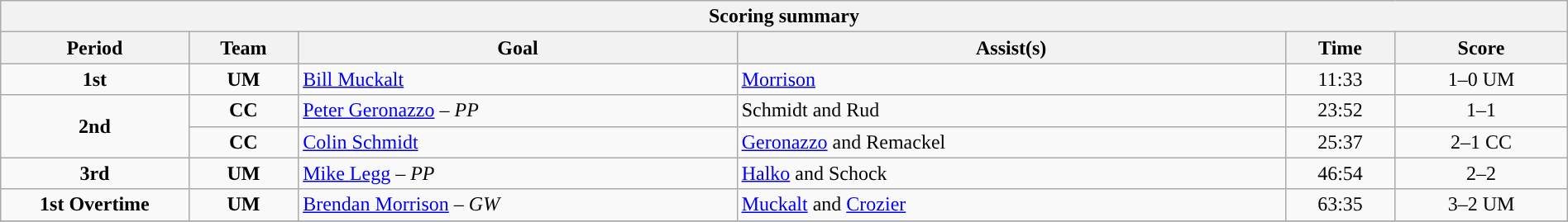<table style="width:100%;" class="wikitable">
<tr>
<th colspan=6>Scoring summary</th>
</tr>
<tr>
<th style="width:12%;">Period</th>
<th style="width:7%;">Team</th>
<th style="width:28%;">Goal</th>
<th style="width:35%;">Assist(s)</th>
<th style="width:7%;">Time</th>
<th style="width:11%;">Score</th>
</tr>
<tr>
<td align=center><strong>1st</strong></td>
<td align=center><strong>UM</strong></td>
<td><a href='#'>Bill Muckalt</a></td>
<td><a href='#'>Morrison</a></td>
<td align=center>11:33</td>
<td align=center>1–0 UM</td>
</tr>
<tr>
<td style="text-align:center;" rowspan="2"><strong>2nd</strong></td>
<td align=center><strong>CC</strong></td>
<td><a href='#'>Peter Geronazzo</a> – <em>PP</em></td>
<td>Schmidt and Rud</td>
<td align=center>23:52</td>
<td align=center>1–1</td>
</tr>
<tr>
<td align=center><strong>CC</strong></td>
<td><a href='#'>Colin Schmidt</a></td>
<td><a href='#'>Geronazzo</a> and Remackel</td>
<td align=center>25:37</td>
<td align=center>2–1 CC</td>
</tr>
<tr>
<td align=center><strong>3rd</strong></td>
<td align=center><strong>UM</strong></td>
<td><a href='#'>Mike Legg</a> – <em>PP</em></td>
<td><a href='#'>Halko</a> and Schock</td>
<td align=center>46:54</td>
<td align=center>2–2</td>
</tr>
<tr>
<td align=center><strong>1st Overtime</strong></td>
<td align=center><strong>UM</strong></td>
<td><a href='#'>Brendan Morrison</a> – <em>GW</em></td>
<td><a href='#'>Muckalt</a> and <a href='#'>Crozier</a></td>
<td align=center>63:35</td>
<td align=center>3–2 UM</td>
</tr>
<tr>
</tr>
</table>
